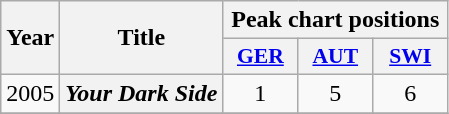<table class="wikitable plainrowheaders" style="text-align:center;" border="1">
<tr>
<th scope="col" rowspan="2">Year</th>
<th scope="col" rowspan="2">Title</th>
<th scope="col" colspan="3">Peak chart positions</th>
</tr>
<tr>
<th scope="col" style="width:3em;font-size:90%;"><a href='#'>GER</a><br></th>
<th scope="col" style="width:3em;font-size:90%;"><a href='#'>AUT</a><br></th>
<th scope="col" style="width:3em;font-size:90%;"><a href='#'>SWI</a><br></th>
</tr>
<tr>
<td>2005</td>
<th scope="row"><em>Your Dark Side</em></th>
<td align="center">1</td>
<td align="center">5</td>
<td align="center">6</td>
</tr>
<tr>
</tr>
</table>
